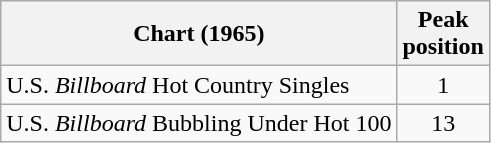<table class="wikitable sortable">
<tr>
<th align="left">Chart (1965)</th>
<th align="center">Peak<br>position</th>
</tr>
<tr>
<td align="left">U.S. <em>Billboard</em> Hot Country Singles</td>
<td align="center">1</td>
</tr>
<tr>
<td align="left">U.S. <em>Billboard</em> Bubbling Under Hot 100</td>
<td align="center">13</td>
</tr>
</table>
